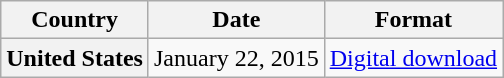<table class="wikitable plainrowheaders">
<tr>
<th scope="col">Country</th>
<th scope="col">Date</th>
<th scope="col">Format</th>
</tr>
<tr>
<th scope="row">United States</th>
<td rowspan="2">January 22, 2015</td>
<td rowspan="8"><a href='#'>Digital download</a></td>
</tr>
</table>
